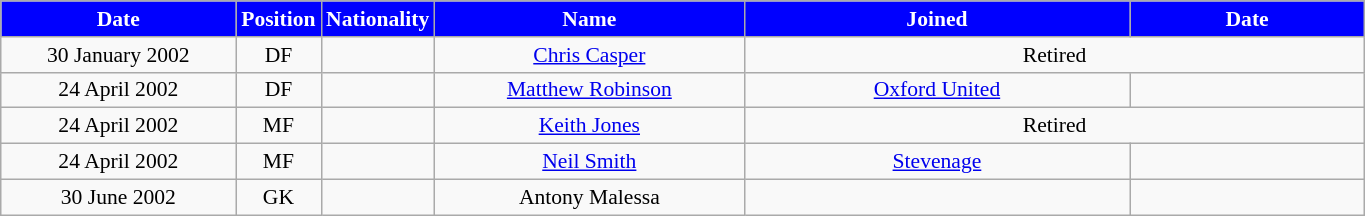<table class="wikitable"  style="text-align:center; font-size:90%; ">
<tr>
<th style="background:#00f; color:white; width:150px;">Date</th>
<th style="background:#00f; color:white; width:50px;">Position</th>
<th style="background:#00f; color:white; width:50px;">Nationality</th>
<th style="background:#00f; color:white; width:200px;">Name</th>
<th style="background:#00f; color:white; width:250px;">Joined</th>
<th style="background:#00f; color:white; width:150px;">Date</th>
</tr>
<tr>
<td>30 January 2002</td>
<td>DF</td>
<td></td>
<td><a href='#'>Chris Casper</a></td>
<td colspan="2">Retired</td>
</tr>
<tr>
<td>24 April 2002</td>
<td>DF</td>
<td></td>
<td><a href='#'>Matthew Robinson</a></td>
<td><a href='#'>Oxford United</a></td>
<td></td>
</tr>
<tr>
<td>24 April 2002</td>
<td>MF</td>
<td></td>
<td><a href='#'>Keith Jones</a></td>
<td colspan="2">Retired</td>
</tr>
<tr>
<td>24 April 2002</td>
<td>MF</td>
<td></td>
<td><a href='#'>Neil Smith</a></td>
<td><a href='#'>Stevenage</a></td>
<td></td>
</tr>
<tr>
<td>30 June 2002</td>
<td>GK</td>
<td></td>
<td>Antony Malessa</td>
<td></td>
<td></td>
</tr>
</table>
